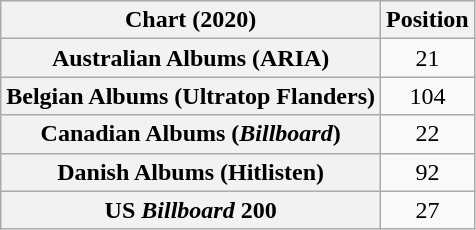<table class="wikitable sortable plainrowheaders" style="text-align:center">
<tr>
<th scope="col">Chart (2020)</th>
<th scope="col">Position</th>
</tr>
<tr>
<th scope="row">Australian Albums (ARIA)</th>
<td>21</td>
</tr>
<tr>
<th scope="row">Belgian Albums (Ultratop Flanders)</th>
<td>104</td>
</tr>
<tr>
<th scope="row">Canadian Albums (<em>Billboard</em>)</th>
<td>22</td>
</tr>
<tr>
<th scope="row">Danish Albums (Hitlisten)</th>
<td>92</td>
</tr>
<tr>
<th scope="row">US <em>Billboard</em> 200</th>
<td>27</td>
</tr>
</table>
